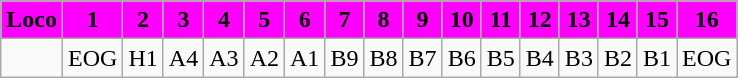<table class="wikitable plainrowheaders unsortable" style="text-align:center">
<tr>
<th scope="col" rowspan="1" style="background:magenta;">Loco</th>
<th scope="col" rowspan="1" style="background:magenta;">1</th>
<th scope="col" rowspan="1" style="background:magenta;">2</th>
<th scope="col" rowspan="1" style="background:magenta;">3</th>
<th scope="col" rowspan="1" style="background:magenta;">4</th>
<th scope="col" rowspan="1" style="background:magenta;">5</th>
<th scope="col" rowspan="1" style="background:magenta;">6</th>
<th scope="col" rowspan="1" style="background:magenta;">7</th>
<th scope="col" rowspan="1" style="background:magenta;">8</th>
<th scope="col" rowspan="1" style="background:magenta;">9</th>
<th scope="col" rowspan="1" style="background:magenta;">10</th>
<th scope="col" rowspan="1" style="background:magenta;">11</th>
<th scope="col" rowspan="1" style="background:magenta;">12</th>
<th scope="col" rowspan="1" style="background:magenta;">13</th>
<th scope="col" rowspan="1" style="background:magenta;">14</th>
<th scope="col" rowspan="1" style="background:magenta;">15</th>
<th scope="col" rowspan="1" style="background:magenta;">16</th>
</tr>
<tr>
<td></td>
<td>EOG</td>
<td>H1</td>
<td>A4</td>
<td>A3</td>
<td>A2</td>
<td>A1</td>
<td>B9</td>
<td>B8</td>
<td>B7</td>
<td>B6</td>
<td>B5</td>
<td>B4</td>
<td>B3</td>
<td>B2</td>
<td>B1</td>
<td>EOG</td>
</tr>
</table>
